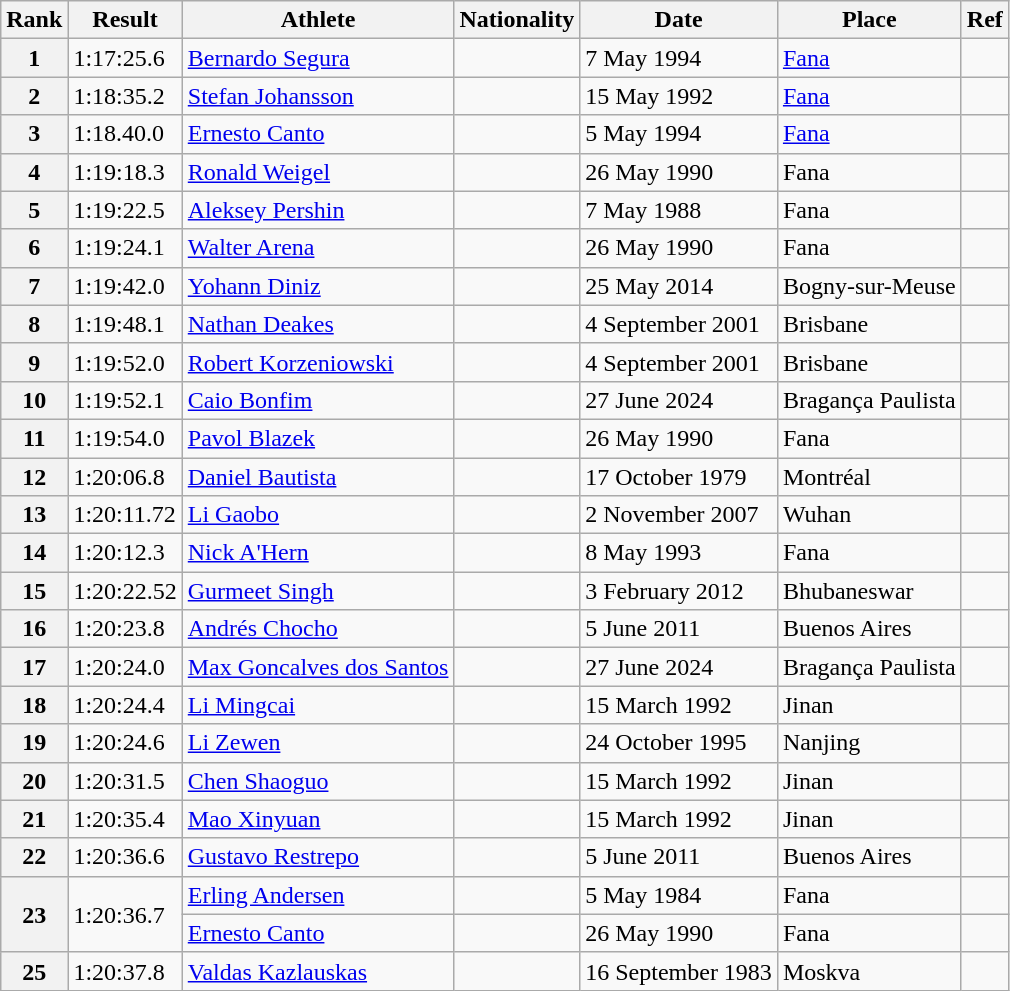<table class="wikitable">
<tr>
<th>Rank</th>
<th>Result</th>
<th>Athlete</th>
<th>Nationality</th>
<th>Date</th>
<th>Place</th>
<th>Ref</th>
</tr>
<tr>
<th>1</th>
<td>1:17:25.6 </td>
<td><a href='#'>Bernardo Segura</a></td>
<td></td>
<td>7 May 1994</td>
<td><a href='#'>Fana</a></td>
<td></td>
</tr>
<tr>
<th>2</th>
<td>1:18:35.2</td>
<td><a href='#'>Stefan Johansson</a></td>
<td></td>
<td>15 May 1992</td>
<td><a href='#'>Fana</a></td>
<td></td>
</tr>
<tr>
<th>3</th>
<td>1:18.40.0</td>
<td><a href='#'>Ernesto Canto</a></td>
<td></td>
<td>5 May 1994</td>
<td><a href='#'>Fana</a></td>
<td></td>
</tr>
<tr>
<th>4</th>
<td>1:19:18.3</td>
<td><a href='#'>Ronald Weigel</a></td>
<td></td>
<td>26 May 1990</td>
<td>Fana</td>
<td></td>
</tr>
<tr>
<th>5</th>
<td>1:19:22.5</td>
<td><a href='#'>Aleksey Pershin</a></td>
<td></td>
<td>7 May 1988</td>
<td>Fana</td>
<td></td>
</tr>
<tr>
<th>6</th>
<td>1:19:24.1</td>
<td><a href='#'>Walter Arena</a></td>
<td></td>
<td>26 May 1990</td>
<td>Fana</td>
<td></td>
</tr>
<tr>
<th>7</th>
<td>1:19:42.0</td>
<td><a href='#'>Yohann Diniz</a></td>
<td></td>
<td>25 May 2014</td>
<td>Bogny-sur-Meuse</td>
<td></td>
</tr>
<tr>
<th>8</th>
<td>1:19:48.1</td>
<td><a href='#'>Nathan Deakes</a></td>
<td></td>
<td>4 September 2001</td>
<td>Brisbane</td>
<td></td>
</tr>
<tr>
<th>9</th>
<td>1:19:52.0</td>
<td><a href='#'>Robert Korzeniowski</a></td>
<td></td>
<td>4 September 2001</td>
<td>Brisbane</td>
<td></td>
</tr>
<tr>
<th>10</th>
<td>1:19:52.1 </td>
<td><a href='#'>Caio Bonfim</a></td>
<td></td>
<td>27 June 2024</td>
<td>Bragança Paulista</td>
<td></td>
</tr>
<tr>
<th>11</th>
<td>1:19:54.0</td>
<td><a href='#'>Pavol Blazek</a></td>
<td></td>
<td>26 May 1990</td>
<td>Fana</td>
<td></td>
</tr>
<tr>
<th>12</th>
<td>1:20:06.8</td>
<td><a href='#'>Daniel Bautista</a></td>
<td></td>
<td>17 October 1979</td>
<td>Montréal</td>
<td></td>
</tr>
<tr>
<th>13</th>
<td>1:20:11.72</td>
<td><a href='#'>Li Gaobo</a></td>
<td></td>
<td>2 November 2007</td>
<td>Wuhan</td>
<td></td>
</tr>
<tr>
<th>14</th>
<td>1:20:12.3</td>
<td><a href='#'>Nick A'Hern</a></td>
<td></td>
<td>8 May 1993</td>
<td>Fana</td>
<td></td>
</tr>
<tr>
<th>15</th>
<td>1:20:22.52</td>
<td><a href='#'>Gurmeet Singh</a></td>
<td></td>
<td>3 February 2012</td>
<td>Bhubaneswar</td>
<td></td>
</tr>
<tr>
<th>16</th>
<td>1:20:23.8</td>
<td><a href='#'>Andrés Chocho</a></td>
<td></td>
<td>5 June 2011</td>
<td>Buenos Aires</td>
<td></td>
</tr>
<tr>
<th>17</th>
<td>1:20:24.0 </td>
<td><a href='#'>Max Goncalves dos Santos</a></td>
<td></td>
<td>27 June 2024</td>
<td>Bragança Paulista</td>
<td></td>
</tr>
<tr>
<th>18</th>
<td>1:20:24.4</td>
<td><a href='#'>Li Mingcai</a></td>
<td></td>
<td>15 March 1992</td>
<td>Jinan</td>
<td></td>
</tr>
<tr>
<th>19</th>
<td>1:20:24.6</td>
<td><a href='#'>Li Zewen</a></td>
<td></td>
<td>24 October 1995</td>
<td>Nanjing</td>
<td></td>
</tr>
<tr>
<th>20</th>
<td>1:20:31.5</td>
<td><a href='#'>Chen Shaoguo</a></td>
<td></td>
<td>15 March 1992</td>
<td>Jinan</td>
<td></td>
</tr>
<tr>
<th>21</th>
<td>1:20:35.4</td>
<td><a href='#'>Mao Xinyuan</a></td>
<td></td>
<td>15 March 1992</td>
<td>Jinan</td>
<td></td>
</tr>
<tr>
<th>22</th>
<td>1:20:36.6</td>
<td><a href='#'>Gustavo Restrepo</a></td>
<td></td>
<td>5 June 2011</td>
<td>Buenos Aires</td>
<td></td>
</tr>
<tr>
<th rowspan=2>23</th>
<td rowspan=2>1:20:36.7</td>
<td><a href='#'>Erling Andersen</a></td>
<td></td>
<td>5 May 1984</td>
<td>Fana</td>
<td></td>
</tr>
<tr>
<td><a href='#'>Ernesto Canto</a></td>
<td></td>
<td>26 May 1990</td>
<td>Fana</td>
<td></td>
</tr>
<tr>
<th>25</th>
<td>1:20:37.8</td>
<td><a href='#'>Valdas Kazlauskas</a></td>
<td></td>
<td>16 September 1983</td>
<td>Moskva</td>
<td></td>
</tr>
</table>
